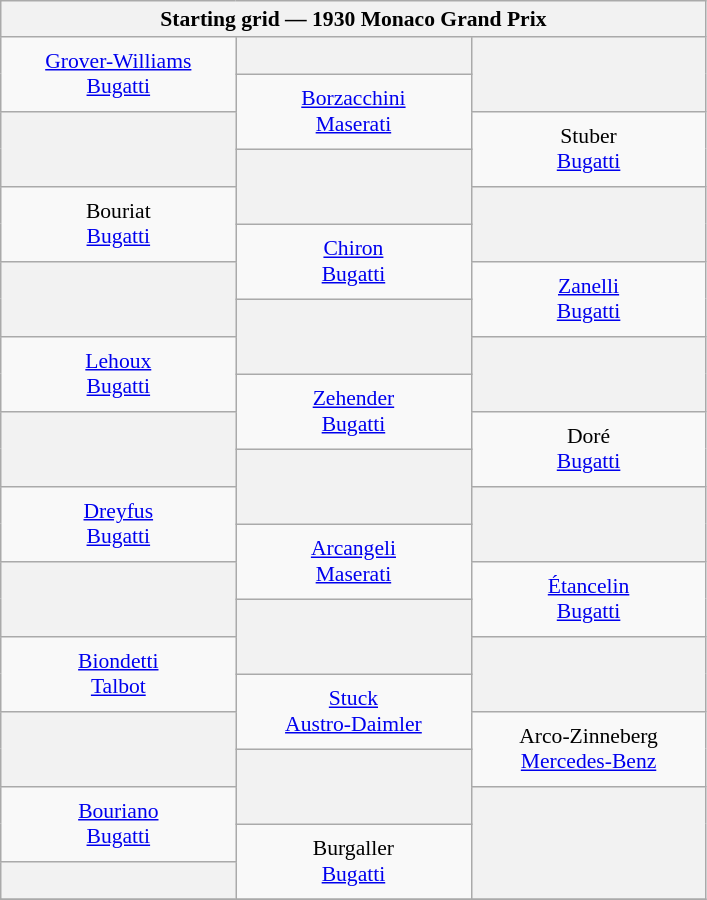<table class="wikitable" style="font-size: 90%;">
<tr>
<th colspan=3>Starting grid — 1930 Monaco Grand Prix</th>
</tr>
<tr align="center" style="height: 25px;">
<td rowspan=2 width=150px> <a href='#'>Grover-Williams</a><br><a href='#'>Bugatti</a></td>
<th width=150px></th>
<th rowspan=2 width=150px></th>
</tr>
<tr align="center" style="height: 25px;">
<td rowspan=2> <a href='#'>Borzacchini</a><br><a href='#'>Maserati</a></td>
</tr>
<tr align="center" style="height: 25px;">
<th rowspan=2></th>
<td rowspan=2> Stuber<br><a href='#'>Bugatti</a></td>
</tr>
<tr align="center" style="height: 25px;">
<th rowspan=2></th>
</tr>
<tr align="center" style="height: 25px;">
<td rowspan=2> Bouriat<br><a href='#'>Bugatti</a></td>
<th rowspan=2></th>
</tr>
<tr align="center" style="height: 25px;">
<td rowspan=2> <a href='#'>Chiron</a><br><a href='#'>Bugatti</a></td>
</tr>
<tr align="center" style="height: 25px;">
<th rowspan=2></th>
<td rowspan=2> <a href='#'>Zanelli</a><br><a href='#'>Bugatti</a></td>
</tr>
<tr align="center" style="height: 25px;">
<th rowspan=2></th>
</tr>
<tr align="center" style="height: 25px;">
<td rowspan=2> <a href='#'>Lehoux</a><br><a href='#'>Bugatti</a></td>
<th rowspan=2></th>
</tr>
<tr align="center" style="height: 25px;">
<td rowspan=2> <a href='#'>Zehender</a><br><a href='#'>Bugatti</a></td>
</tr>
<tr align="center" style="height: 25px;">
<th rowspan=2></th>
<td rowspan=2> Doré<br><a href='#'>Bugatti</a></td>
</tr>
<tr align="center" style="height: 25px;">
<th rowspan=2></th>
</tr>
<tr align="center" style="height: 25px;">
<td rowspan=2> <a href='#'>Dreyfus</a><br><a href='#'>Bugatti</a></td>
<th rowspan=2></th>
</tr>
<tr align="center" style="height: 25px;">
<td rowspan=2> <a href='#'>Arcangeli</a><br><a href='#'>Maserati</a></td>
</tr>
<tr align="center" style="height: 25px;">
<th rowspan=2></th>
<td rowspan=2> <a href='#'>Étancelin</a><br><a href='#'>Bugatti</a></td>
</tr>
<tr align="center" style="height: 25px;">
<th rowspan=2></th>
</tr>
<tr align="center" style="height: 25px;">
<td rowspan=2> <a href='#'>Biondetti</a><br><a href='#'>Talbot</a></td>
<th rowspan=2></th>
</tr>
<tr align="center" style="height: 25px;">
<td rowspan=2> <a href='#'>Stuck</a><br><a href='#'>Austro-Daimler</a></td>
</tr>
<tr align="center" style="height: 25px;">
<th rowspan=2></th>
<td rowspan=2> Arco-Zinneberg<br><a href='#'>Mercedes-Benz</a></td>
</tr>
<tr align="center" style="height: 25px;">
<th rowspan=2></th>
</tr>
<tr align="center" style="height: 25px;">
<td rowspan=2> <a href='#'>Bouriano</a><br><a href='#'>Bugatti</a></td>
<th rowspan=3></th>
</tr>
<tr align="center" style="height: 25px;">
<td rowspan=2> Burgaller<br><a href='#'>Bugatti</a></td>
</tr>
<tr align="center" style="height: 25px;">
<th></th>
</tr>
<tr>
</tr>
</table>
